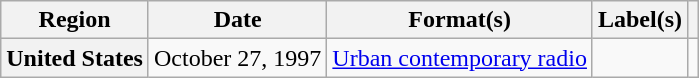<table class="wikitable plainrowheaders">
<tr>
<th scope="col">Region</th>
<th scope="col">Date</th>
<th scope="col">Format(s)</th>
<th scope="col">Label(s)</th>
<th scope="col"></th>
</tr>
<tr>
<th scope="row">United States</th>
<td>October 27, 1997</td>
<td><a href='#'>Urban contemporary radio</a></td>
<td></td>
<td></td>
</tr>
</table>
